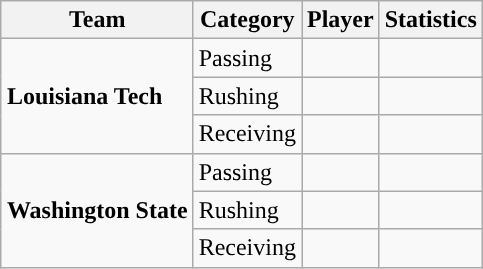<table class="wikitable" style="float: right;">
<tr>
<th>Team</th>
<th>Category</th>
<th>Player</th>
<th>Statistics</th>
</tr>
<tr>
<td rowspan=3><strong>Louisiana Tech</strong></td>
<td>Passing</td>
<td></td>
<td></td>
</tr>
<tr>
<td>Rushing</td>
<td></td>
<td></td>
</tr>
<tr>
<td>Receiving</td>
<td></td>
<td></td>
</tr>
<tr>
<td rowspan=3><strong>Washington State</strong></td>
<td>Passing</td>
<td></td>
<td></td>
</tr>
<tr>
<td>Rushing</td>
<td></td>
<td></td>
</tr>
<tr>
<td>Receiving</td>
<td></td>
<td></td>
</tr>
</table>
